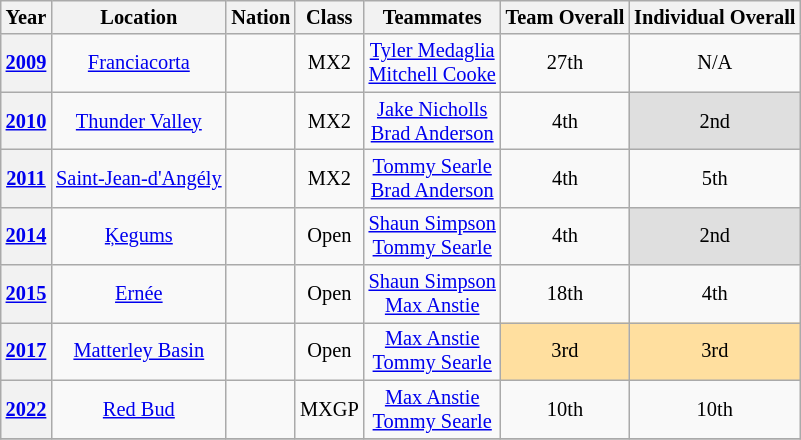<table class="wikitable" style="font-size: 85%; text-align:center">
<tr>
<th>Year</th>
<th>Location</th>
<th>Nation</th>
<th>Class</th>
<th>Teammates</th>
<th>Team Overall</th>
<th>Individual Overall</th>
</tr>
<tr>
<th><a href='#'>2009</a></th>
<td> <a href='#'>Franciacorta</a></td>
<td></td>
<td>MX2</td>
<td><a href='#'>Tyler Medaglia</a><br><a href='#'>Mitchell Cooke</a></td>
<td>27th</td>
<td>N/A</td>
</tr>
<tr>
<th><a href='#'>2010</a></th>
<td> <a href='#'>Thunder Valley</a></td>
<td></td>
<td>MX2</td>
<td><a href='#'>Jake Nicholls</a><br><a href='#'>Brad Anderson</a></td>
<td>4th</td>
<td style="background:#dfdfdf;">2nd</td>
</tr>
<tr>
<th><a href='#'>2011</a></th>
<td> <a href='#'>Saint-Jean-d'Angély</a></td>
<td></td>
<td>MX2</td>
<td><a href='#'>Tommy Searle</a><br><a href='#'>Brad Anderson</a></td>
<td>4th</td>
<td>5th</td>
</tr>
<tr>
<th><a href='#'>2014</a></th>
<td> <a href='#'>Ķegums</a></td>
<td></td>
<td>Open</td>
<td><a href='#'>Shaun Simpson</a><br><a href='#'>Tommy Searle</a></td>
<td>4th</td>
<td style="background:#dfdfdf;">2nd</td>
</tr>
<tr>
<th><a href='#'>2015</a></th>
<td> <a href='#'>Ernée</a></td>
<td></td>
<td>Open</td>
<td><a href='#'>Shaun Simpson</a><br><a href='#'>Max Anstie</a></td>
<td>18th</td>
<td>4th</td>
</tr>
<tr>
<th><a href='#'>2017</a></th>
<td> <a href='#'>Matterley Basin</a></td>
<td></td>
<td>Open</td>
<td><a href='#'>Max Anstie</a><br><a href='#'>Tommy Searle</a></td>
<td style="background:#ffdf9f;">3rd</td>
<td style="background:#ffdf9f;">3rd</td>
</tr>
<tr>
<th><a href='#'>2022</a></th>
<td> <a href='#'>Red Bud</a></td>
<td></td>
<td>MXGP</td>
<td><a href='#'>Max Anstie</a><br><a href='#'>Tommy Searle</a></td>
<td>10th</td>
<td>10th</td>
</tr>
<tr>
</tr>
</table>
